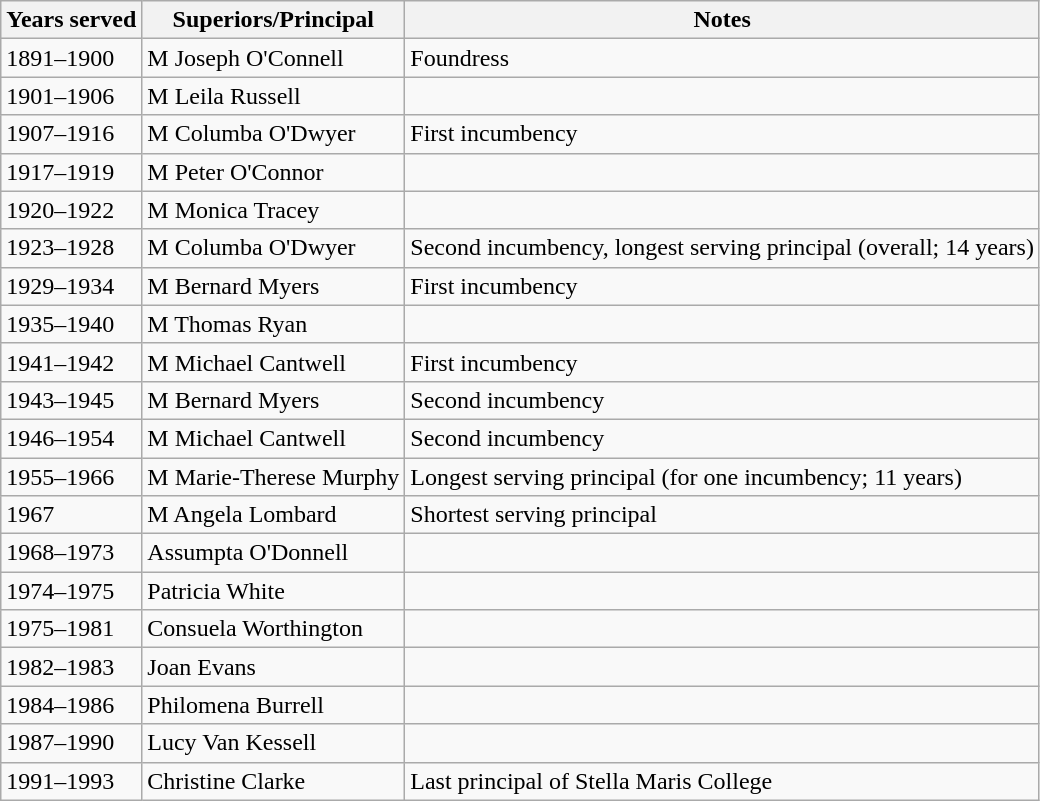<table class="wikitable">
<tr>
<th>Years served</th>
<th>Superiors/Principal</th>
<th>Notes</th>
</tr>
<tr>
<td>1891–1900</td>
<td>M Joseph O'Connell</td>
<td>Foundress</td>
</tr>
<tr>
<td>1901–1906</td>
<td>M Leila Russell</td>
<td></td>
</tr>
<tr>
<td>1907–1916</td>
<td>M Columba O'Dwyer</td>
<td>First incumbency</td>
</tr>
<tr>
<td>1917–1919</td>
<td>M Peter O'Connor</td>
<td></td>
</tr>
<tr>
<td>1920–1922</td>
<td>M Monica Tracey</td>
<td></td>
</tr>
<tr>
<td>1923–1928</td>
<td>M Columba O'Dwyer</td>
<td>Second incumbency, longest serving principal (overall; 14 years)</td>
</tr>
<tr>
<td>1929–1934</td>
<td>M Bernard Myers</td>
<td>First incumbency</td>
</tr>
<tr>
<td>1935–1940</td>
<td>M Thomas Ryan</td>
<td></td>
</tr>
<tr>
<td>1941–1942</td>
<td>M Michael Cantwell</td>
<td>First incumbency</td>
</tr>
<tr>
<td>1943–1945</td>
<td>M Bernard Myers</td>
<td>Second incumbency</td>
</tr>
<tr>
<td>1946–1954</td>
<td>M Michael Cantwell</td>
<td>Second incumbency</td>
</tr>
<tr>
<td>1955–1966</td>
<td>M Marie-Therese Murphy</td>
<td>Longest serving principal (for one incumbency; 11 years)</td>
</tr>
<tr>
<td>1967</td>
<td>M Angela Lombard</td>
<td>Shortest serving principal</td>
</tr>
<tr>
<td>1968–1973</td>
<td>Assumpta O'Donnell</td>
<td></td>
</tr>
<tr>
<td>1974–1975</td>
<td>Patricia White</td>
<td></td>
</tr>
<tr>
<td>1975–1981</td>
<td>Consuela Worthington</td>
<td></td>
</tr>
<tr>
<td>1982–1983</td>
<td>Joan Evans</td>
<td></td>
</tr>
<tr>
<td>1984–1986</td>
<td>Philomena Burrell</td>
<td></td>
</tr>
<tr>
<td>1987–1990</td>
<td>Lucy Van Kessell</td>
<td></td>
</tr>
<tr>
<td>1991–1993</td>
<td>Christine Clarke</td>
<td>Last principal of Stella Maris College</td>
</tr>
</table>
